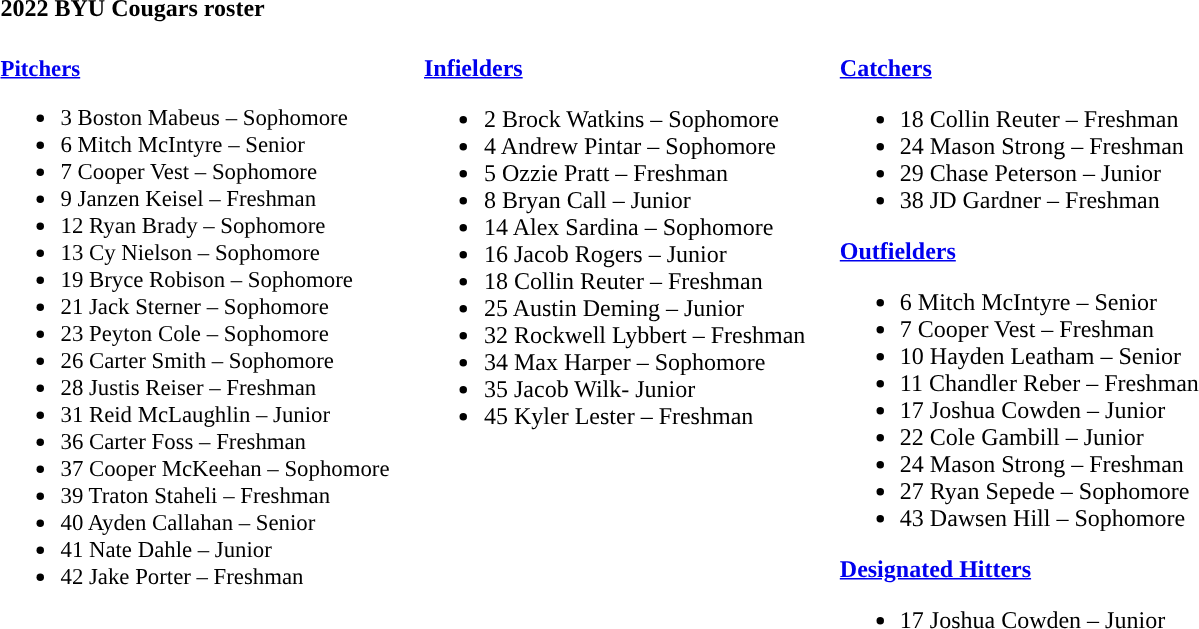<table class="toccolours" style="text-align: left;">
<tr>
<td colspan="9"><strong>2022 BYU Cougars roster</strong></td>
</tr>
<tr>
<td style="font-size:95%; vertical-align:top;"><br><strong><a href='#'>Pitchers</a></strong><ul><li>3 Boston Mabeus – Sophomore</li><li>6 Mitch McIntyre – Senior</li><li>7 Cooper Vest – Sophomore</li><li>9 Janzen Keisel – Freshman</li><li>12 Ryan Brady – Sophomore</li><li>13 Cy Nielson – Sophomore</li><li>19 Bryce Robison – Sophomore</li><li>21 Jack Sterner –  Sophomore</li><li>23 Peyton Cole – Sophomore</li><li>26 Carter Smith – Sophomore</li><li>28 Justis Reiser – Freshman</li><li>31 Reid McLaughlin – Junior</li><li>36 Carter Foss – Freshman</li><li>37 Cooper McKeehan – Sophomore</li><li>39 Traton Staheli – Freshman</li><li>40 Ayden Callahan – Senior</li><li>41 Nate Dahle – Junior</li><li>42 Jake Porter – Freshman</li></ul></td>
<td width="15"> </td>
<td valign="top"><br><strong><a href='#'>Infielders</a></strong><ul><li>2 Brock Watkins – Sophomore</li><li>4 Andrew Pintar – Sophomore</li><li>5 Ozzie Pratt – Freshman</li><li>8 Bryan Call – Junior</li><li>14 Alex Sardina – Sophomore</li><li>16 Jacob Rogers – Junior</li><li>18 Collin Reuter – Freshman</li><li>25 Austin Deming – Junior</li><li>32 Rockwell Lybbert – Freshman</li><li>34 Max Harper – Sophomore</li><li>35 Jacob Wilk- Junior</li><li>45 Kyler Lester – Freshman</li></ul></td>
<td width="15"> </td>
<td valign="top"><br><strong><a href='#'>Catchers</a></strong><ul><li>18 Collin Reuter – Freshman</li><li>24 Mason Strong – Freshman</li><li>29 Chase Peterson – Junior</li><li>38 JD Gardner – Freshman</li></ul><strong><a href='#'>Outfielders</a></strong><ul><li>6 Mitch McIntyre – Senior</li><li>7 Cooper Vest – Freshman</li><li>10 Hayden Leatham – Senior</li><li>11 Chandler Reber – Freshman</li><li>17 Joshua Cowden – Junior</li><li>22 Cole Gambill – Junior</li><li>24 Mason Strong – Freshman</li><li>27 Ryan Sepede – Sophomore</li><li>43 Dawsen Hill – Sophomore</li></ul><strong><a href='#'>Designated Hitters</a></strong><ul><li>17 Joshua Cowden – Junior</li></ul></td>
</tr>
</table>
